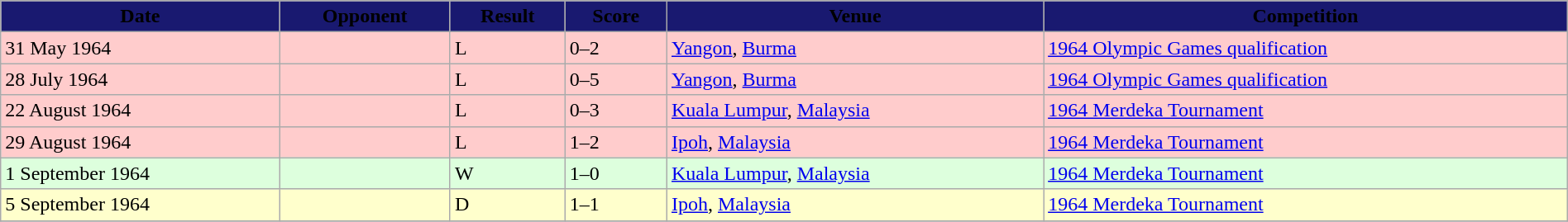<table style="width:100%;" class="wikitable">
<tr>
<th style="background:#191970;"><span>Date</span></th>
<th style="background:#191970;"><span>Opponent</span></th>
<th style="background:#191970;"><span>Result</span></th>
<th style="background:#191970;"><span>Score</span></th>
<th style="background:#191970;"><span>Venue</span></th>
<th style="background:#191970;"><span>Competition</span></th>
</tr>
<tr style="background:#fcc;">
<td>31 May 1964</td>
<td></td>
<td>L</td>
<td>0–2</td>
<td> <a href='#'>Yangon</a>, <a href='#'>Burma</a></td>
<td><a href='#'>1964 Olympic Games qualification</a></td>
</tr>
<tr style="background:#fcc;">
<td>28 July 1964</td>
<td></td>
<td>L</td>
<td>0–5</td>
<td> <a href='#'>Yangon</a>, <a href='#'>Burma</a></td>
<td><a href='#'>1964 Olympic Games qualification</a></td>
</tr>
<tr style="background:#fcc;">
<td>22 August 1964</td>
<td></td>
<td>L</td>
<td>0–3</td>
<td> <a href='#'>Kuala Lumpur</a>, <a href='#'>Malaysia</a></td>
<td><a href='#'>1964 Merdeka Tournament</a></td>
</tr>
<tr style="background:#fcc;">
<td>29 August 1964</td>
<td></td>
<td>L</td>
<td>1–2</td>
<td> <a href='#'>Ipoh</a>, <a href='#'>Malaysia</a></td>
<td><a href='#'>1964 Merdeka Tournament</a></td>
</tr>
<tr style="background:#dfd;">
<td>1 September 1964</td>
<td></td>
<td>W</td>
<td>1–0</td>
<td> <a href='#'>Kuala Lumpur</a>, <a href='#'>Malaysia</a></td>
<td><a href='#'>1964 Merdeka Tournament</a></td>
</tr>
<tr style="background:#ffc;">
<td>5 September 1964</td>
<td></td>
<td>D</td>
<td>1–1</td>
<td> <a href='#'>Ipoh</a>, <a href='#'>Malaysia</a></td>
<td><a href='#'>1964 Merdeka Tournament</a></td>
</tr>
<tr style="background:#fcc;">
</tr>
</table>
